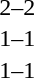<table cellspacing=1 width=70%>
<tr>
<th width=25%></th>
<th width=30%></th>
<th width=15%></th>
<th width=30%></th>
</tr>
<tr>
<td></td>
<td align=right></td>
<td align=center>2–2</td>
<td></td>
</tr>
<tr>
<td></td>
<td align=right></td>
<td align=center>1–1</td>
<td></td>
</tr>
<tr>
<td></td>
<td align=right></td>
<td align=center>1–1</td>
<td></td>
</tr>
</table>
